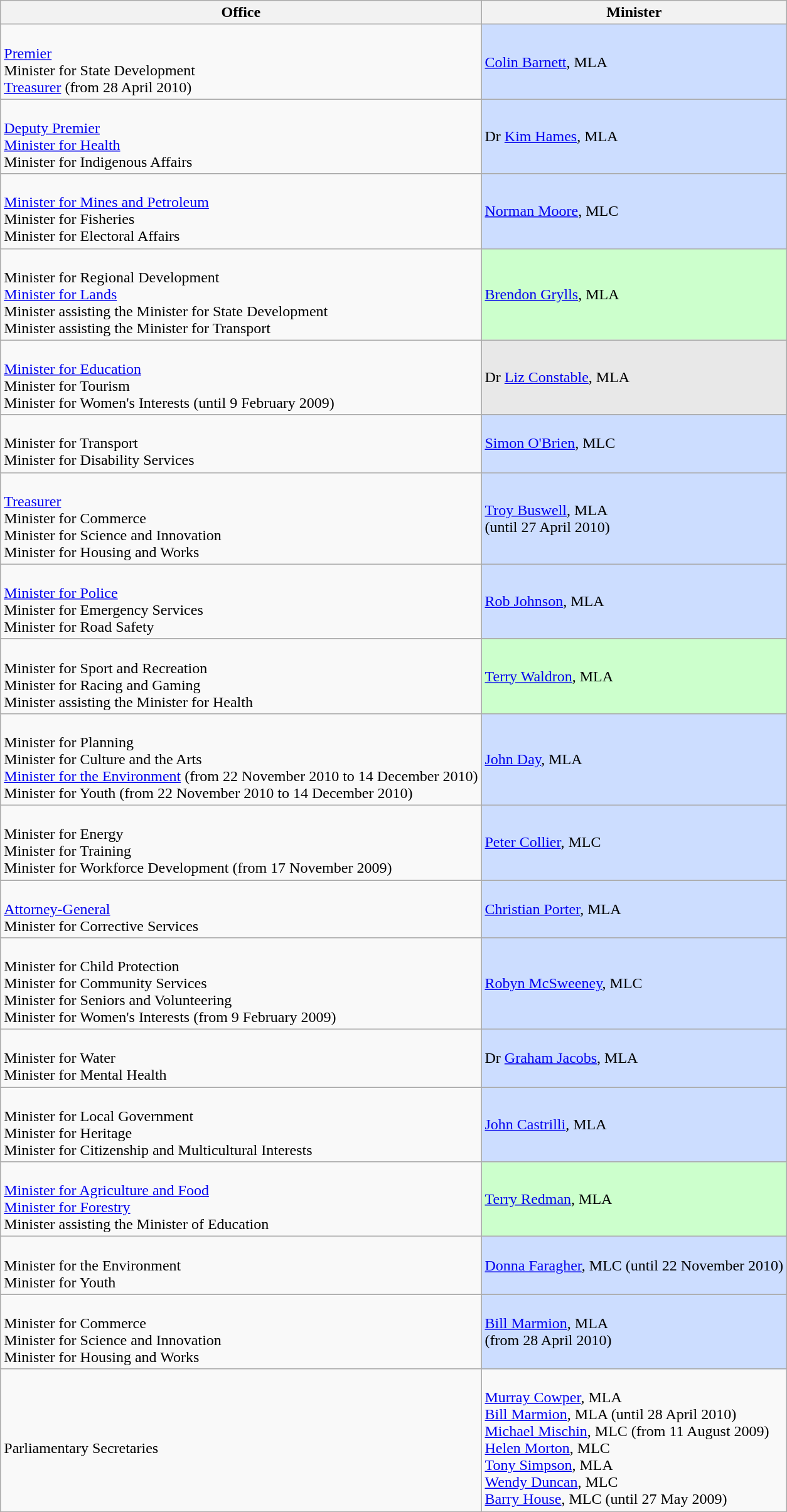<table class="wikitable sortable">
<tr>
<th>Office</th>
<th>Minister</th>
</tr>
<tr>
<td><br><a href='#'>Premier</a><br>
Minister for State Development<br>
<a href='#'>Treasurer</a> (from 28 April 2010)</td>
<td style="background:#CCDDFF"><a href='#'>Colin Barnett</a>, MLA</td>
</tr>
<tr>
<td><br><a href='#'>Deputy Premier</a><br>
<a href='#'>Minister for Health</a><br>
Minister for Indigenous Affairs</td>
<td style="background:#CCDDFF">Dr <a href='#'>Kim Hames</a>, MLA</td>
</tr>
<tr>
<td><br><a href='#'>Minister for Mines and Petroleum</a><br>
Minister for Fisheries<br>
Minister for Electoral Affairs</td>
<td style="background:#CCDDFF"><a href='#'>Norman Moore</a>, MLC</td>
</tr>
<tr>
<td><br>Minister for Regional Development<br>
<a href='#'>Minister for Lands</a><br>
Minister assisting the Minister for State Development<br>
Minister assisting the Minister for Transport<br></td>
<td style="background:#CCFFCC"><a href='#'>Brendon Grylls</a>, MLA</td>
</tr>
<tr>
<td><br><a href='#'>Minister for Education</a><br>
Minister for Tourism<br>
Minister for Women's Interests (until 9 February 2009)</td>
<td style="background:#E8E8E8">Dr <a href='#'>Liz Constable</a>, MLA</td>
</tr>
<tr>
<td><br>Minister for Transport<br>
Minister for Disability Services</td>
<td style="background:#CCDDFF"><a href='#'>Simon O'Brien</a>, MLC</td>
</tr>
<tr>
<td><br><a href='#'>Treasurer</a><br>
Minister for Commerce<br>
Minister for Science and Innovation<br>
Minister for Housing and Works</td>
<td style="background:#CCDDFF"><a href='#'>Troy Buswell</a>, MLA<br>(until 27 April 2010)</td>
</tr>
<tr>
<td><br><a href='#'>Minister for Police</a><br>
Minister for Emergency Services<br>
Minister for Road Safety</td>
<td style="background:#CCDDFF"><a href='#'>Rob Johnson</a>, MLA</td>
</tr>
<tr>
<td><br>Minister for Sport and Recreation<br>
Minister for Racing and Gaming<br>
Minister assisting the Minister for Health</td>
<td style="background:#CCFFCC"><a href='#'>Terry Waldron</a>, MLA</td>
</tr>
<tr>
<td><br>Minister for Planning<br>
Minister for Culture and the Arts<br>
<a href='#'>Minister for the Environment</a> (from 22 November 2010 to 14 December 2010)<br>
Minister for Youth (from 22 November 2010 to 14 December 2010)</td>
<td style="background:#CCDDFF"><a href='#'>John Day</a>, MLA</td>
</tr>
<tr>
<td><br>Minister for Energy<br>
Minister for Training<br>
Minister for Workforce Development (from 17 November 2009)</td>
<td style="background:#CCDDFF"><a href='#'>Peter Collier</a>, MLC</td>
</tr>
<tr>
<td><br><a href='#'>Attorney-General</a><br>
Minister for Corrective Services</td>
<td style="background:#CCDDFF"><a href='#'>Christian Porter</a>, MLA</td>
</tr>
<tr>
<td><br>Minister for Child Protection<br>
Minister for Community Services<br>
Minister for Seniors and Volunteering<br>
Minister for Women's Interests (from 9 February 2009)</td>
<td style="background:#CCDDFF"><a href='#'>Robyn McSweeney</a>, MLC</td>
</tr>
<tr>
<td><br>Minister for Water<br>
Minister for Mental Health</td>
<td style="background:#CCDDFF">Dr <a href='#'>Graham Jacobs</a>, MLA</td>
</tr>
<tr>
<td><br>Minister for Local Government<br>
Minister for Heritage<br>
Minister for Citizenship and Multicultural Interests</td>
<td style="background:#CCDDFF"><a href='#'>John Castrilli</a>, MLA</td>
</tr>
<tr>
<td><br><a href='#'>Minister for Agriculture and Food</a><br>
<a href='#'>Minister for Forestry</a><br>
Minister assisting the Minister of Education</td>
<td style="background:#CCFFCC"><a href='#'>Terry Redman</a>, MLA</td>
</tr>
<tr>
<td><br>Minister for the Environment<br>
Minister for Youth</td>
<td style="background:#CCDDFF"><a href='#'>Donna Faragher</a>, MLC (until 22 November 2010)</td>
</tr>
<tr>
<td><br>Minister for Commerce<br>
Minister for Science and Innovation<br>
Minister for Housing and Works</td>
<td style="background:#CCDDFF"><a href='#'>Bill Marmion</a>, MLA<br>(from 28 April 2010)</td>
</tr>
<tr>
<td><br>Parliamentary Secretaries</td>
<td><br><span><a href='#'>Murray Cowper</a>, MLA<br>
<a href='#'>Bill Marmion</a>, MLA (until 28 April 2010)<br>
<a href='#'>Michael Mischin</a>, MLC (from 11 August 2009)<br>
<a href='#'>Helen Morton</a>, MLC<br>
<a href='#'>Tony Simpson</a>, MLA<br></span>
<span><a href='#'>Wendy Duncan</a>, MLC</span><br>
<span><a href='#'>Barry House</a>, MLC (until 27 May 2009)</span></td>
</tr>
</table>
